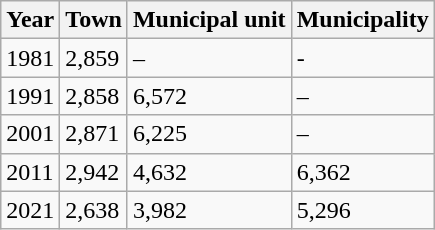<table class=wikitable>
<tr>
<th>Year</th>
<th>Town</th>
<th>Municipal unit</th>
<th>Municipality</th>
</tr>
<tr>
<td>1981</td>
<td>2,859</td>
<td>–</td>
<td>-</td>
</tr>
<tr>
<td>1991</td>
<td>2,858</td>
<td>6,572</td>
<td>–</td>
</tr>
<tr>
<td>2001</td>
<td>2,871</td>
<td>6,225</td>
<td>–</td>
</tr>
<tr>
<td>2011</td>
<td>2,942</td>
<td>4,632</td>
<td>6,362</td>
</tr>
<tr>
<td>2021</td>
<td>2,638</td>
<td>3,982</td>
<td>5,296</td>
</tr>
</table>
